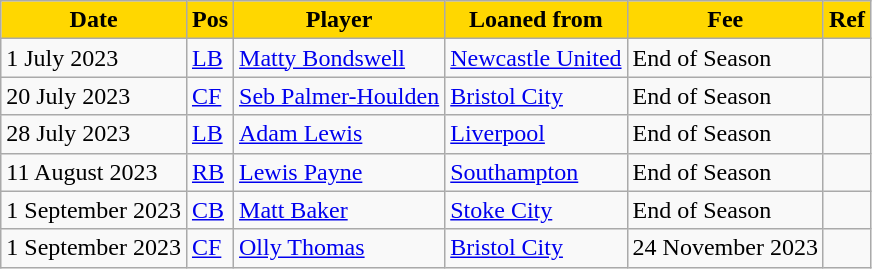<table class="wikitable plainrowheaders sortable">
<tr>
<th style="background:gold; color:black;">Date</th>
<th style="background:gold; color:black;">Pos</th>
<th style="background:gold; color:black;">Player</th>
<th style="background:gold; color:black;">Loaned from</th>
<th style="background:gold; color:black;">Fee</th>
<th style="background:gold; color:black;">Ref</th>
</tr>
<tr>
<td>1 July 2023</td>
<td><a href='#'>LB</a></td>
<td> <a href='#'>Matty Bondswell</a></td>
<td> <a href='#'>Newcastle United</a></td>
<td>End of Season</td>
<td></td>
</tr>
<tr>
<td>20 July 2023</td>
<td><a href='#'>CF</a></td>
<td> <a href='#'>Seb Palmer-Houlden</a></td>
<td> <a href='#'>Bristol City</a></td>
<td>End of Season</td>
<td></td>
</tr>
<tr>
<td>28 July 2023</td>
<td><a href='#'>LB</a></td>
<td> <a href='#'>Adam Lewis</a></td>
<td> <a href='#'>Liverpool</a></td>
<td>End of Season</td>
<td></td>
</tr>
<tr>
<td>11 August 2023</td>
<td><a href='#'>RB</a></td>
<td> <a href='#'>Lewis Payne</a></td>
<td> <a href='#'>Southampton</a></td>
<td>End of Season</td>
<td></td>
</tr>
<tr>
<td>1 September 2023</td>
<td><a href='#'>CB</a></td>
<td> <a href='#'>Matt Baker</a></td>
<td> <a href='#'>Stoke City</a></td>
<td>End of Season</td>
<td></td>
</tr>
<tr>
<td>1 September 2023</td>
<td><a href='#'>CF</a></td>
<td> <a href='#'>Olly Thomas</a></td>
<td> <a href='#'>Bristol City</a></td>
<td>24 November 2023</td>
<td></td>
</tr>
</table>
